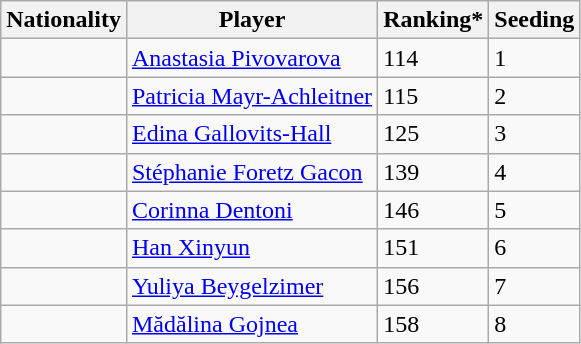<table class="wikitable" border="1">
<tr>
<th>Nationality</th>
<th>Player</th>
<th>Ranking*</th>
<th>Seeding</th>
</tr>
<tr>
<td></td>
<td><a href='#'>Anastasia Pivovarova</a></td>
<td>114</td>
<td>1</td>
</tr>
<tr>
<td></td>
<td><a href='#'>Patricia Mayr-Achleitner</a></td>
<td>115</td>
<td>2</td>
</tr>
<tr>
<td></td>
<td><a href='#'>Edina Gallovits-Hall</a></td>
<td>125</td>
<td>3</td>
</tr>
<tr>
<td></td>
<td><a href='#'>Stéphanie Foretz Gacon</a></td>
<td>139</td>
<td>4</td>
</tr>
<tr>
<td></td>
<td><a href='#'>Corinna Dentoni</a></td>
<td>146</td>
<td>5</td>
</tr>
<tr>
<td></td>
<td><a href='#'>Han Xinyun</a></td>
<td>151</td>
<td>6</td>
</tr>
<tr>
<td></td>
<td><a href='#'>Yuliya Beygelzimer</a></td>
<td>156</td>
<td>7</td>
</tr>
<tr>
<td></td>
<td><a href='#'>Mădălina Gojnea</a></td>
<td>158</td>
<td>8</td>
</tr>
</table>
